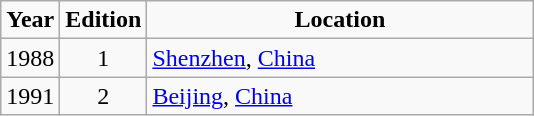<table class="wikitable">
<tr>
<td width="20" align="center"><strong>Year</strong></td>
<td width="50" align="center"><strong>Edition</strong></td>
<td width="250" align="center"><strong>Location</strong></td>
</tr>
<tr>
<td align="center">1988</td>
<td align="center">1</td>
<td> <a href='#'>Shenzhen</a>, <a href='#'>China</a></td>
</tr>
<tr>
<td align="center">1991</td>
<td align="center">2</td>
<td> <a href='#'>Beijing</a>, <a href='#'>China</a></td>
</tr>
</table>
